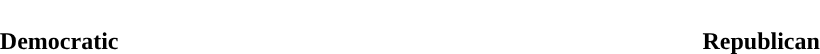<table style="width:70%; text-align:center;">
<tr style="color:white;">
<td style="background:"><strong>44</strong></td>
<td style="background:"><strong>4</strong></td>
<td style="background:"><strong>147</strong></td>
</tr>
<tr>
<td><span><strong>Democratic</strong></span></td>
<td></td>
<td><span><strong>Republican</strong></span></td>
</tr>
</table>
